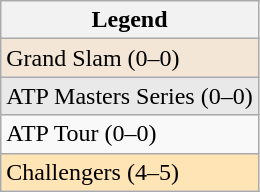<table class=wikitable>
<tr>
<th>Legend</th>
</tr>
<tr style="background:#f3e6d7;">
<td>Grand Slam (0–0)</td>
</tr>
<tr style="background:#e9e9e9;">
<td>ATP Masters Series (0–0)</td>
</tr>
<tr>
<td>ATP Tour (0–0)</td>
</tr>
<tr bgcolor=moccasin>
<td>Challengers (4–5)</td>
</tr>
</table>
